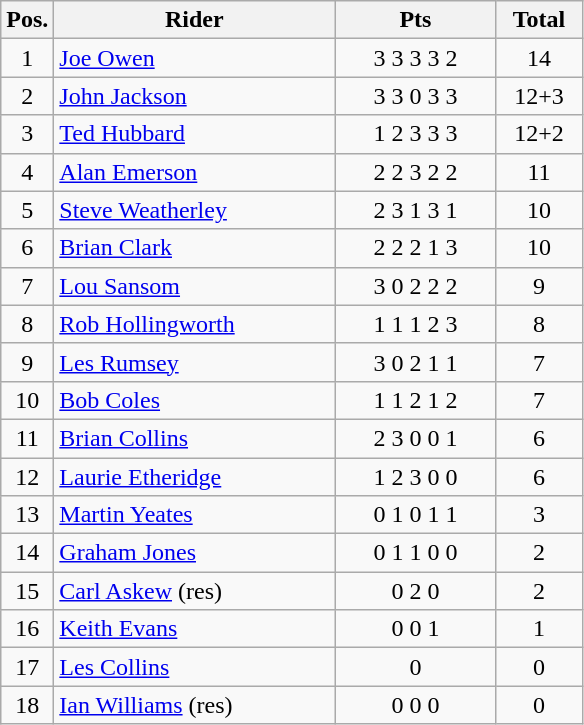<table class=wikitable>
<tr>
<th width=25px>Pos.</th>
<th width=180px>Rider</th>
<th width=100px>Pts</th>
<th width=50px>Total</th>
</tr>
<tr align=center >
<td>1</td>
<td align=left> <a href='#'>Joe Owen</a></td>
<td>3	3	3	3	2</td>
<td>14</td>
</tr>
<tr align=center>
<td>2</td>
<td align=left> <a href='#'>John Jackson</a></td>
<td>3	3	0	3	3</td>
<td>12+3</td>
</tr>
<tr align=center>
<td>3</td>
<td align=left> <a href='#'>Ted Hubbard</a></td>
<td>1	2	3	3	3</td>
<td>12+2</td>
</tr>
<tr align=center>
<td>4</td>
<td align=left> <a href='#'>Alan Emerson</a></td>
<td>2	2	3	2	2</td>
<td>11</td>
</tr>
<tr align=center>
<td>5</td>
<td align=left> <a href='#'>Steve Weatherley</a></td>
<td>2	3	1	3	1</td>
<td>10</td>
</tr>
<tr align=center>
<td>6</td>
<td align=left> <a href='#'>Brian Clark</a></td>
<td>2	2	2	1	3</td>
<td>10</td>
</tr>
<tr align=center>
<td>7</td>
<td align=left> <a href='#'>Lou Sansom</a></td>
<td>3	0	2	2	2</td>
<td>9</td>
</tr>
<tr align=center>
<td>8</td>
<td align=left> <a href='#'>Rob Hollingworth</a></td>
<td>1	1	1	2	3</td>
<td>8</td>
</tr>
<tr align=center>
<td>9</td>
<td align=left> <a href='#'>Les Rumsey</a></td>
<td>3	0	2	1	1</td>
<td>7</td>
</tr>
<tr align=center>
<td>10</td>
<td align=left> <a href='#'>Bob Coles</a></td>
<td>1	1	2	1	2</td>
<td>7</td>
</tr>
<tr align=center>
<td>11</td>
<td align=left> <a href='#'>Brian Collins</a></td>
<td>2	3	0	0	1</td>
<td>6</td>
</tr>
<tr align=center>
<td>12</td>
<td align=left> <a href='#'>Laurie Etheridge</a></td>
<td>1	2	3	0 0</td>
<td>6</td>
</tr>
<tr align=center>
<td>13</td>
<td align=left> <a href='#'>Martin Yeates</a></td>
<td>0	1	0	1	1</td>
<td>3</td>
</tr>
<tr align=center>
<td>14</td>
<td align=left> <a href='#'>Graham Jones</a></td>
<td>0	1	1	0  0</td>
<td>2</td>
</tr>
<tr align=center>
<td>15</td>
<td align=left> <a href='#'>Carl Askew</a> (res)</td>
<td>0	2	0</td>
<td>2</td>
</tr>
<tr align=center>
<td>16</td>
<td align=left> <a href='#'>Keith Evans</a></td>
<td>0	0	1</td>
<td>1</td>
</tr>
<tr align=center>
<td>17</td>
<td align=left> <a href='#'>Les Collins</a></td>
<td>0</td>
<td>0</td>
</tr>
<tr align=center>
<td>18</td>
<td align=left> <a href='#'>Ian Williams</a> (res)</td>
<td>0	0	0</td>
<td>0</td>
</tr>
</table>
